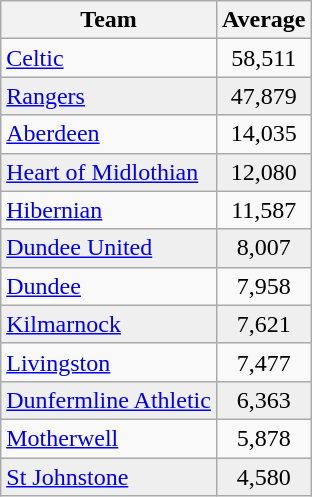<table class="wikitable" style="text-align: center;">
<tr>
<th>Team</th>
<th>Average</th>
</tr>
<tr>
<td align=left><a href='#'>Celtic</a></td>
<td>58,511</td>
</tr>
<tr bgcolor="#EFEFEF">
<td align=left><a href='#'>Rangers</a></td>
<td>47,879</td>
</tr>
<tr>
<td align=left><a href='#'>Aberdeen</a></td>
<td>14,035</td>
</tr>
<tr bgcolor="#EFEFEF">
<td align=left><a href='#'>Heart of Midlothian</a></td>
<td>12,080</td>
</tr>
<tr>
<td align=left><a href='#'>Hibernian</a></td>
<td>11,587</td>
</tr>
<tr bgcolor="#EFEFEF">
<td align=left><a href='#'>Dundee United</a></td>
<td>8,007</td>
</tr>
<tr>
<td align=left><a href='#'>Dundee</a></td>
<td>7,958</td>
</tr>
<tr bgcolor="#EFEFEF">
<td align=left><a href='#'>Kilmarnock</a></td>
<td>7,621</td>
</tr>
<tr>
<td align=left><a href='#'>Livingston</a></td>
<td>7,477</td>
</tr>
<tr bgcolor="#EFEFEF">
<td align=left><a href='#'>Dunfermline Athletic</a></td>
<td>6,363</td>
</tr>
<tr>
<td align=left><a href='#'>Motherwell</a></td>
<td>5,878</td>
</tr>
<tr bgcolor="#EFEFEF">
<td align=left><a href='#'>St Johnstone</a></td>
<td>4,580</td>
</tr>
</table>
